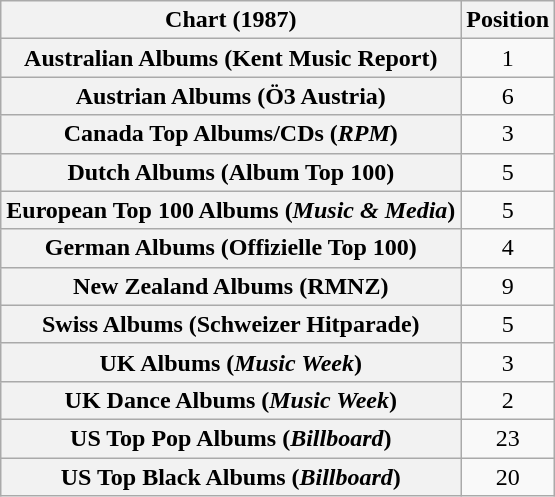<table class="wikitable sortable plainrowheaders" style="text-align:center">
<tr>
<th scope="col">Chart (1987)</th>
<th scope="col">Position</th>
</tr>
<tr>
<th scope="row">Australian Albums (Kent Music Report)</th>
<td>1</td>
</tr>
<tr>
<th scope="row">Austrian Albums (Ö3 Austria)</th>
<td>6</td>
</tr>
<tr>
<th scope="row">Canada Top Albums/CDs (<em>RPM</em>)</th>
<td>3</td>
</tr>
<tr>
<th scope="row">Dutch Albums (Album Top 100)</th>
<td>5</td>
</tr>
<tr>
<th scope="row">European Top 100 Albums (<em>Music & Media</em>)</th>
<td>5</td>
</tr>
<tr>
<th scope="row">German Albums (Offizielle Top 100)</th>
<td>4</td>
</tr>
<tr>
<th scope="row">New Zealand Albums (RMNZ)</th>
<td>9</td>
</tr>
<tr>
<th scope="row">Swiss Albums (Schweizer Hitparade)</th>
<td>5</td>
</tr>
<tr>
<th scope="row">UK Albums (<em>Music Week</em>)</th>
<td>3</td>
</tr>
<tr>
<th scope="row">UK Dance Albums (<em>Music Week</em>)</th>
<td>2</td>
</tr>
<tr>
<th scope="row">US Top Pop Albums (<em>Billboard</em>)</th>
<td>23</td>
</tr>
<tr>
<th scope="row">US Top Black Albums (<em>Billboard</em>)</th>
<td>20</td>
</tr>
</table>
